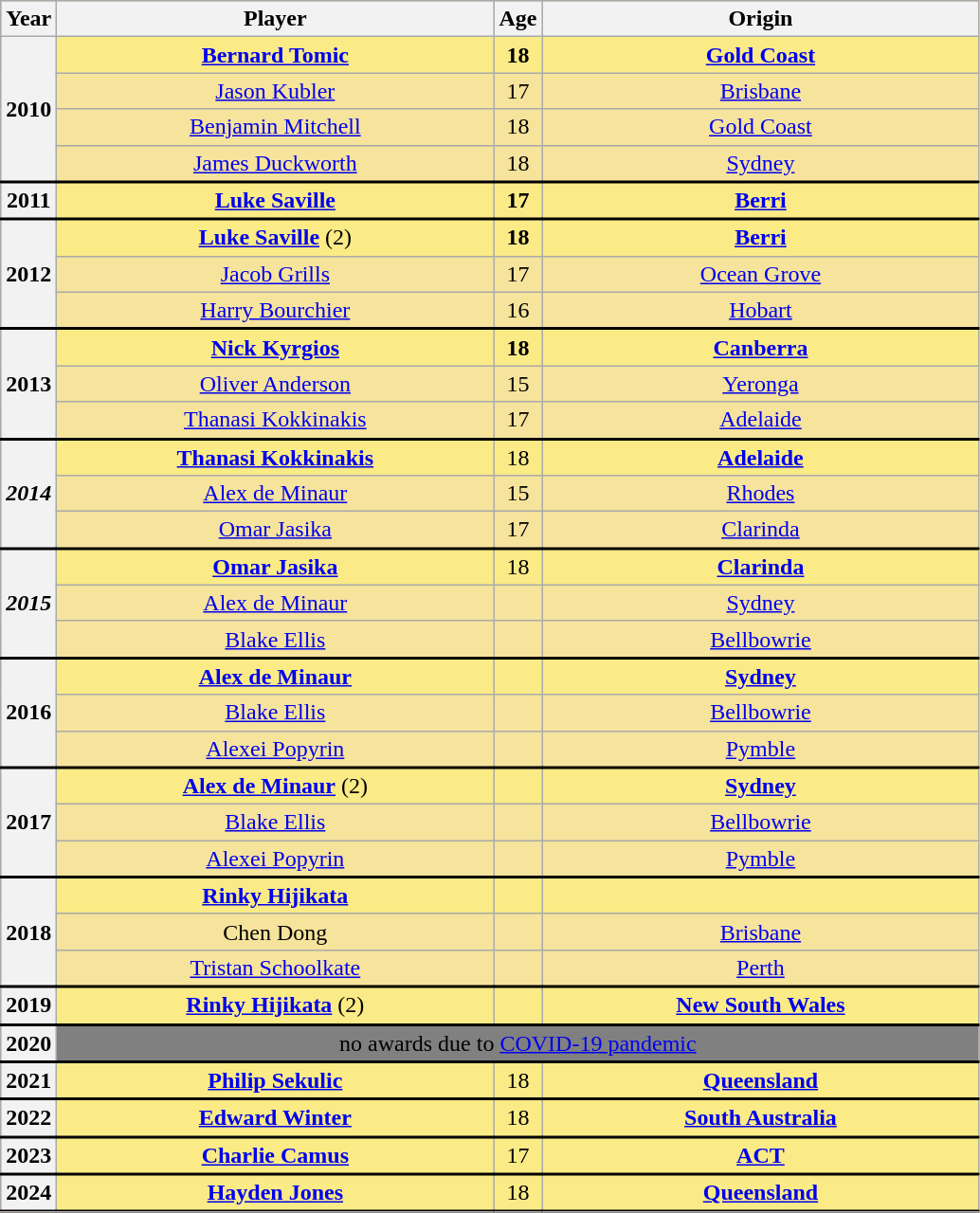<table class="wikitable" rowspan=2 style="text-align: center; background: #f6e39c">
<tr style="background:#bebebe;">
<th scope="col">Year</th>
<th scope="col" width=300>Player</th>
<th scope="col">Age</th>
<th scope="col" width=300>Origin</th>
</tr>
<tr>
<th scope="row"  rowspan=4 style="text-align:center">2010</th>
<td style="background:#FAEB86"><strong><a href='#'>Bernard Tomic</a></strong></td>
<td style="background:#FAEB86"><strong>18</strong></td>
<td style="background:#FAEB86"><strong><a href='#'>Gold Coast</a></strong></td>
</tr>
<tr>
<td><a href='#'>Jason Kubler</a></td>
<td>17</td>
<td><a href='#'>Brisbane</a></td>
</tr>
<tr>
<td><a href='#'>Benjamin Mitchell</a></td>
<td>18</td>
<td><a href='#'>Gold Coast</a></td>
</tr>
<tr>
<td><a href='#'>James Duckworth</a></td>
<td>18</td>
<td><a href='#'>Sydney</a></td>
</tr>
<tr style="border-top:2px solid black">
<th scope="row"  rowspan=1 style="text-align:center">2011</th>
<td style="background:#FAEB86"><strong><a href='#'>Luke Saville</a></strong></td>
<td style="background:#FAEB86"><strong>17</strong></td>
<td style="background:#FAEB86"><strong><a href='#'>Berri</a></strong></td>
</tr>
<tr style="border-top:2px solid black">
<th scope="row"  rowspan=3 style="text-align:center">2012</th>
<td style="background:#FAEB86"><strong><a href='#'>Luke Saville</a></strong> (2)</td>
<td style="background:#FAEB86"><strong>18</strong></td>
<td style="background:#FAEB86"><strong><a href='#'>Berri</a></strong></td>
</tr>
<tr>
<td><a href='#'>Jacob Grills</a></td>
<td>17</td>
<td><a href='#'>Ocean Grove</a></td>
</tr>
<tr>
<td><a href='#'>Harry Bourchier</a></td>
<td>16</td>
<td><a href='#'>Hobart</a></td>
</tr>
<tr style="border-top:2px solid black">
<th scope="row"  rowspan=3 style="text-align:center">2013</th>
<td style="background:#FAEB86"><strong><a href='#'>Nick Kyrgios</a></strong></td>
<td style="background:#FAEB86"><strong>18</strong></td>
<td style="background:#FAEB86"><strong><a href='#'>Canberra</a></strong></td>
</tr>
<tr>
<td><a href='#'>Oliver Anderson</a></td>
<td>15</td>
<td><a href='#'>Yeronga</a></td>
</tr>
<tr>
<td><a href='#'>Thanasi Kokkinakis</a></td>
<td>17</td>
<td><a href='#'>Adelaide</a></td>
</tr>
<tr style="border-top:2px solid black">
<th scope="row"  rowspan=3 style="text-align:center"><em>2014</em></th>
<td style="background:#FAEB86"><strong><a href='#'>Thanasi Kokkinakis</a></strong></td>
<td style="background:#FAEB86">18</td>
<td style="background:#FAEB86"><strong><a href='#'>Adelaide</a></strong></td>
</tr>
<tr>
<td><a href='#'>Alex de Minaur</a></td>
<td>15</td>
<td><a href='#'>Rhodes</a></td>
</tr>
<tr>
<td><a href='#'>Omar Jasika</a></td>
<td>17</td>
<td><a href='#'>Clarinda</a></td>
</tr>
<tr style="border-top:2px solid black">
<th scope="row"  rowspan=3 style="text-align:center"><em>2015</em></th>
<td style="background:#FAEB86"><strong><a href='#'>Omar Jasika</a></strong></td>
<td style="background:#FAEB86">18</td>
<td style="background:#FAEB86"><strong><a href='#'>Clarinda</a></strong></td>
</tr>
<tr>
<td><a href='#'>Alex de Minaur</a></td>
<td></td>
<td><a href='#'>Sydney</a></td>
</tr>
<tr>
<td><a href='#'>Blake Ellis</a></td>
<td></td>
<td><a href='#'>Bellbowrie</a></td>
</tr>
<tr style="border-top:2px solid black">
<th scope="row"  rowspan=3 style="text-align:center">2016</th>
<td style="background:#FAEB86"><strong><a href='#'>Alex de Minaur</a></strong></td>
<td style="background:#FAEB86"></td>
<td style="background:#FAEB86"><strong><a href='#'>Sydney</a></strong></td>
</tr>
<tr>
<td><a href='#'>Blake Ellis</a></td>
<td></td>
<td><a href='#'>Bellbowrie</a></td>
</tr>
<tr>
<td><a href='#'>Alexei Popyrin</a></td>
<td></td>
<td><a href='#'>Pymble</a></td>
</tr>
<tr style="border-top:2px solid black">
<th scope="row"  rowspan=3 style="text-align:center">2017</th>
<td style="background:#FAEB86"><strong><a href='#'>Alex de Minaur</a></strong> (2)</td>
<td style="background:#FAEB86"></td>
<td style="background:#FAEB86"><strong><a href='#'>Sydney</a></strong></td>
</tr>
<tr>
<td><a href='#'>Blake Ellis</a></td>
<td></td>
<td><a href='#'>Bellbowrie</a></td>
</tr>
<tr>
<td><a href='#'>Alexei Popyrin</a></td>
<td></td>
<td><a href='#'>Pymble</a></td>
</tr>
<tr style="border-top:2px solid black">
<th scope="row"  rowspan=3 style="text-align:center">2018</th>
<td style="background:#FAEB86"><strong><a href='#'>Rinky Hijikata</a></strong></td>
<td style="background:#FAEB86"></td>
<td style="background:#FAEB86"></td>
</tr>
<tr>
<td>Chen Dong</td>
<td></td>
<td><a href='#'>Brisbane</a></td>
</tr>
<tr>
<td><a href='#'>Tristan Schoolkate</a></td>
<td></td>
<td><a href='#'>Perth</a></td>
</tr>
<tr style="border-top:2px solid black">
<th scope="row"  rowspan=1 style="text-align:center">2019</th>
<td style="background:#FAEB86"><strong><a href='#'>Rinky Hijikata</a></strong> (2)</td>
<td style="background:#FAEB86"></td>
<td style="background:#FAEB86"><strong><a href='#'>New South Wales</a></strong></td>
</tr>
<tr style = "border-top:2px solid black;">
<th scope="row"  rowspan=1 style="text-align:center">2020</th>
<td align="center" bgcolor="grey" colspan="4">no awards due to <a href='#'>COVID-19 pandemic</a></td>
</tr>
<tr style="border-top:2px solid black">
<th scope="row"  rowspan=1 style="text-align:center">2021</th>
<td style="background:#FAEB86"><strong><a href='#'>Philip Sekulic</a></strong></td>
<td style="background:#FAEB86">18</td>
<td style="background:#FAEB86"><strong><a href='#'>Queensland</a></strong></td>
</tr>
<tr style = "border-top:2px solid black;">
<th scope="row"  rowspan=1 style="text-align:center">2022</th>
<td style="background:#FAEB86"><strong><a href='#'>Edward Winter</a></strong></td>
<td style="background:#FAEB86">18</td>
<td style="background:#FAEB86"><strong><a href='#'>South Australia</a></strong></td>
</tr>
<tr style = "border-top:2px solid black;">
<th scope="row"  rowspan=1 style="text-align:center">2023</th>
<td style="background:#FAEB86"><strong><a href='#'>Charlie Camus</a></strong></td>
<td style="background:#FAEB86">17</td>
<td style="background:#FAEB86"><strong><a href='#'>ACT</a></strong></td>
</tr>
<tr style = "border-top:2px solid black;">
<th scope="row"  rowspan=1 style="text-align:center">2024</th>
<td style="background:#FAEB86"><strong><a href='#'>Hayden Jones</a></strong></td>
<td style="background:#FAEB86">18</td>
<td style="background:#FAEB86"><strong><a href='#'>Queensland</a></strong></td>
</tr>
<tr style = "border-top:2px solid black;">
</tr>
</table>
